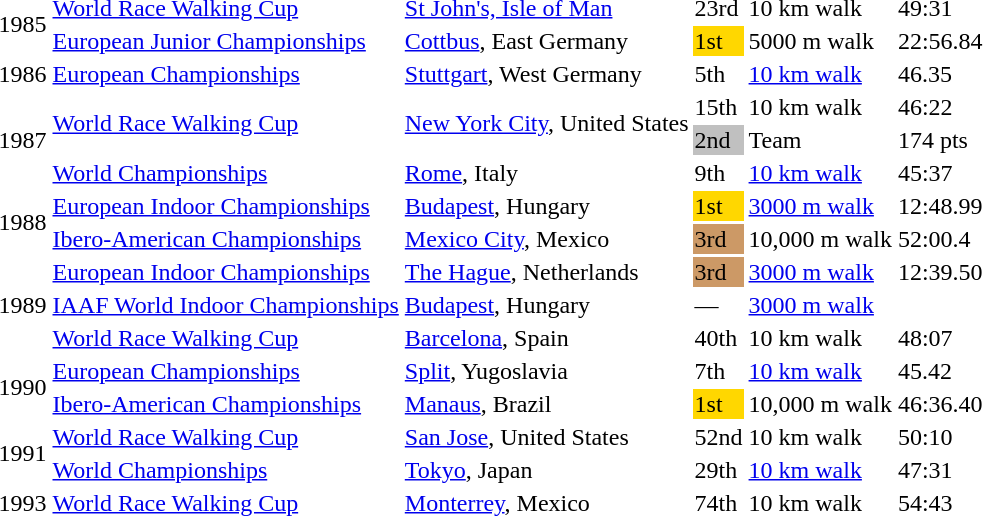<table>
<tr>
<td rowspan=2>1985</td>
<td><a href='#'>World Race Walking Cup</a></td>
<td><a href='#'>St John's, Isle of Man</a></td>
<td>23rd</td>
<td>10 km walk</td>
<td>49:31</td>
</tr>
<tr>
<td><a href='#'>European Junior Championships</a></td>
<td><a href='#'>Cottbus</a>, East Germany</td>
<td bgcolor=gold>1st</td>
<td>5000 m walk</td>
<td>22:56.84</td>
</tr>
<tr>
<td>1986</td>
<td><a href='#'>European Championships</a></td>
<td><a href='#'>Stuttgart</a>, West Germany</td>
<td>5th</td>
<td><a href='#'>10 km walk</a></td>
<td>46.35</td>
</tr>
<tr>
<td rowspan=3>1987</td>
<td rowspan=2><a href='#'>World Race Walking Cup</a></td>
<td rowspan=2><a href='#'>New York City</a>, United States</td>
<td>15th</td>
<td>10 km walk</td>
<td>46:22</td>
</tr>
<tr>
<td bgcolor=silver>2nd</td>
<td>Team</td>
<td>174 pts</td>
</tr>
<tr>
<td><a href='#'>World Championships</a></td>
<td><a href='#'>Rome</a>, Italy</td>
<td>9th</td>
<td><a href='#'>10 km walk</a></td>
<td>45:37</td>
</tr>
<tr>
<td rowspan=2>1988</td>
<td><a href='#'>European Indoor Championships</a></td>
<td><a href='#'>Budapest</a>, Hungary</td>
<td bgcolor=gold>1st</td>
<td><a href='#'>3000 m walk</a></td>
<td>12:48.99 </td>
</tr>
<tr>
<td><a href='#'>Ibero-American Championships</a></td>
<td><a href='#'>Mexico City</a>, Mexico</td>
<td bgcolor=cc9966>3rd</td>
<td>10,000 m walk</td>
<td>52:00.4</td>
</tr>
<tr>
<td rowspan=3>1989</td>
<td><a href='#'>European Indoor Championships</a></td>
<td><a href='#'>The Hague</a>, Netherlands</td>
<td bgcolor=cc9966>3rd</td>
<td><a href='#'>3000 m walk</a></td>
<td>12:39.50</td>
</tr>
<tr>
<td><a href='#'>IAAF World Indoor Championships</a></td>
<td><a href='#'>Budapest</a>, Hungary</td>
<td>—</td>
<td><a href='#'>3000 m walk</a></td>
<td></td>
</tr>
<tr>
<td><a href='#'>World Race Walking Cup</a></td>
<td><a href='#'>Barcelona</a>, Spain</td>
<td>40th</td>
<td>10 km walk</td>
<td>48:07</td>
</tr>
<tr>
<td rowspan=2>1990</td>
<td><a href='#'>European Championships</a></td>
<td><a href='#'>Split</a>, Yugoslavia</td>
<td>7th</td>
<td><a href='#'>10 km walk</a></td>
<td>45.42</td>
</tr>
<tr>
<td><a href='#'>Ibero-American Championships</a></td>
<td><a href='#'>Manaus</a>, Brazil</td>
<td bgcolor=gold>1st</td>
<td>10,000 m walk</td>
<td>46:36.40</td>
</tr>
<tr>
<td rowspan=2>1991</td>
<td><a href='#'>World Race Walking Cup</a></td>
<td><a href='#'>San Jose</a>, United States</td>
<td>52nd</td>
<td>10 km walk</td>
<td>50:10</td>
</tr>
<tr>
<td><a href='#'>World Championships</a></td>
<td><a href='#'>Tokyo</a>, Japan</td>
<td>29th</td>
<td><a href='#'>10 km walk</a></td>
<td>47:31</td>
</tr>
<tr>
<td>1993</td>
<td><a href='#'>World Race Walking Cup</a></td>
<td><a href='#'>Monterrey</a>, Mexico</td>
<td>74th</td>
<td>10 km walk</td>
<td>54:43</td>
</tr>
</table>
